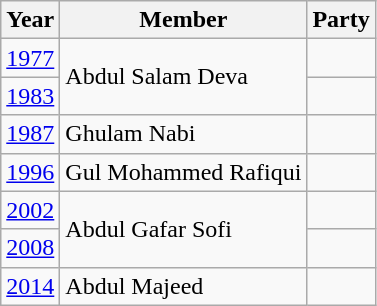<table class="wikitable sortable">
<tr>
<th>Year</th>
<th>Member</th>
<th colspan=2>Party</th>
</tr>
<tr>
<td><a href='#'>1977</a></td>
<td rowspan=2>Abdul Salam Deva</td>
<td></td>
</tr>
<tr>
<td><a href='#'>1983</a></td>
</tr>
<tr>
<td><a href='#'>1987</a></td>
<td>Ghulam Nabi</td>
<td></td>
</tr>
<tr>
<td><a href='#'>1996</a></td>
<td>Gul Mohammed Rafiqui</td>
<td></td>
</tr>
<tr>
<td><a href='#'>2002</a></td>
<td rowspan=2>Abdul Gafar Sofi</td>
<td></td>
</tr>
<tr>
<td><a href='#'>2008</a></td>
</tr>
<tr>
<td><a href='#'>2014</a></td>
<td>Abdul Majeed</td>
<td></td>
</tr>
</table>
